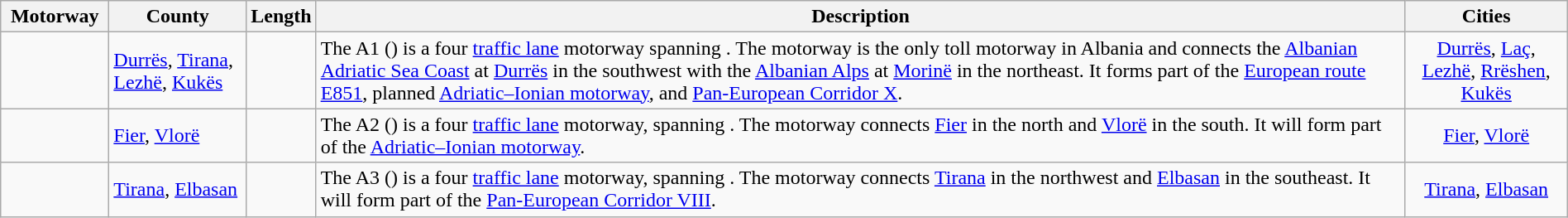<table class="wikitable" style="margin:auto;">
<tr>
<th width=80>Motorway</th>
<th>County</th>
<th>Length</th>
<th>Description</th>
<th>Cities</th>
</tr>
<tr>
<td align="center"></td>
<td><a href='#'>Durrës</a>, <a href='#'>Tirana</a>, <a href='#'>Lezhë</a>, <a href='#'>Kukës</a></td>
<td></td>
<td>The A1 () is a four <a href='#'>traffic lane</a> motorway spanning . The motorway is the only toll motorway in Albania and connects the <a href='#'>Albanian Adriatic Sea Coast</a> at <a href='#'>Durrës</a> in the southwest with the <a href='#'>Albanian Alps</a> at <a href='#'>Morinë</a> in the northeast. It forms part of the <a href='#'>European route E851</a>, planned <a href='#'>Adriatic–Ionian motorway</a>, and <a href='#'>Pan-European Corridor X</a>.</td>
<td align="center"><a href='#'>Durrës</a>, <a href='#'>Laç</a>, <a href='#'>Lezhë</a>, <a href='#'>Rrëshen</a>, <a href='#'>Kukës</a></td>
</tr>
<tr>
<td align="center"></td>
<td><a href='#'>Fier</a>, <a href='#'>Vlorë</a></td>
<td></td>
<td>The A2 () is a four <a href='#'>traffic lane</a> motorway, spanning . The motorway connects <a href='#'>Fier</a> in the north and <a href='#'>Vlorë</a> in the south. It will form part of the <a href='#'>Adriatic–Ionian motorway</a>.</td>
<td align="center"><a href='#'>Fier</a>, <a href='#'>Vlorë</a></td>
</tr>
<tr>
<td align="center"></td>
<td><a href='#'>Tirana</a>, <a href='#'>Elbasan</a></td>
<td></td>
<td>The A3 () is a four <a href='#'>traffic lane</a> motorway, spanning . The motorway connects <a href='#'>Tirana</a> in the northwest and <a href='#'>Elbasan</a> in the southeast. It will form part of the <a href='#'>Pan-European Corridor VIII</a>.</td>
<td align="center"><a href='#'>Tirana</a>, <a href='#'>Elbasan</a></td>
</tr>
</table>
